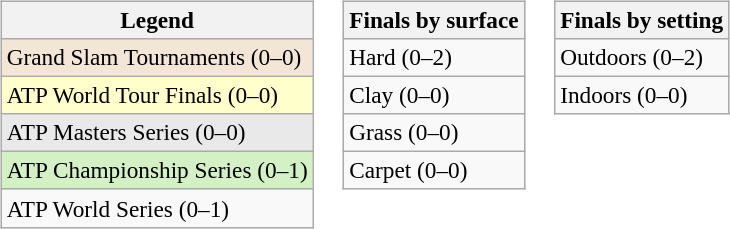<table>
<tr valign=top>
<td><br><table class=wikitable style=font-size:97%>
<tr>
<th>Legend</th>
</tr>
<tr style="background:#f3e6d7;">
<td>Grand Slam Tournaments (0–0)</td>
</tr>
<tr style="background:#ffc;">
<td>ATP World Tour Finals (0–0)</td>
</tr>
<tr style="background:#e9e9e9;">
<td>ATP Masters Series (0–0)</td>
</tr>
<tr style="background:#d4f1c5;">
<td>ATP Championship Series (0–1)</td>
</tr>
<tr>
<td>ATP World Series (0–1)</td>
</tr>
</table>
</td>
<td><br><table class=wikitable style=font-size:97%>
<tr>
<th>Finals by surface</th>
</tr>
<tr>
<td>Hard (0–2)</td>
</tr>
<tr>
<td>Clay (0–0)</td>
</tr>
<tr>
<td>Grass (0–0)</td>
</tr>
<tr>
<td>Carpet (0–0)</td>
</tr>
</table>
</td>
<td><br><table class=wikitable style=font-size:97%>
<tr>
<th>Finals by setting</th>
</tr>
<tr>
<td>Outdoors (0–2)</td>
</tr>
<tr>
<td>Indoors (0–0)</td>
</tr>
</table>
</td>
</tr>
</table>
